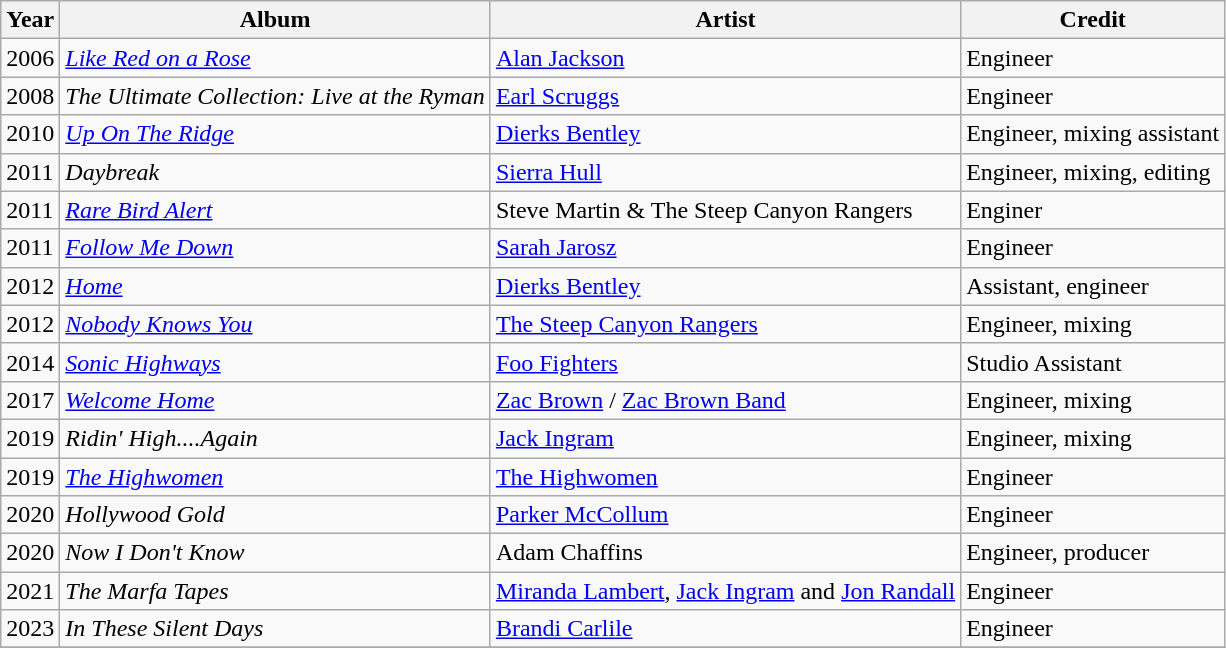<table class="wikitable">
<tr>
<th>Year</th>
<th>Album</th>
<th>Artist</th>
<th>Credit</th>
</tr>
<tr>
<td>2006</td>
<td><em><a href='#'>Like Red on a Rose</a></em></td>
<td><a href='#'>Alan Jackson</a></td>
<td>Engineer</td>
</tr>
<tr>
<td>2008</td>
<td><em>The Ultimate Collection: Live at the Ryman</em></td>
<td><a href='#'>Earl Scruggs</a></td>
<td>Engineer</td>
</tr>
<tr>
<td>2010</td>
<td><a href='#'><em>Up On The Ridge</em></a></td>
<td><a href='#'>Dierks Bentley</a></td>
<td>Engineer, mixing assistant</td>
</tr>
<tr>
<td>2011</td>
<td><em>Daybreak</em></td>
<td><a href='#'>Sierra Hull</a></td>
<td>Engineer, mixing, editing</td>
</tr>
<tr>
<td>2011</td>
<td><em><a href='#'>Rare Bird Alert</a></em></td>
<td>Steve Martin & The Steep Canyon Rangers</td>
<td>Enginer</td>
</tr>
<tr>
<td>2011</td>
<td><a href='#'><em>Follow Me Down</em></a></td>
<td><a href='#'>Sarah Jarosz</a></td>
<td>Engineer</td>
</tr>
<tr>
<td>2012</td>
<td><a href='#'><em>Home</em></a></td>
<td><a href='#'>Dierks Bentley</a></td>
<td>Assistant, engineer</td>
</tr>
<tr>
<td>2012</td>
<td><em><a href='#'>Nobody Knows You</a></em></td>
<td><a href='#'>The Steep Canyon Rangers</a></td>
<td>Engineer, mixing</td>
</tr>
<tr>
<td>2014</td>
<td><em><a href='#'>Sonic Highways</a></em></td>
<td><a href='#'>Foo Fighters</a></td>
<td>Studio Assistant</td>
</tr>
<tr>
<td>2017</td>
<td><a href='#'><em>Welcome Home</em></a></td>
<td><a href='#'>Zac Brown</a> / <a href='#'>Zac Brown Band</a></td>
<td>Engineer, mixing</td>
</tr>
<tr>
<td>2019</td>
<td><em>Ridin' High....Again</em></td>
<td><a href='#'>Jack Ingram</a></td>
<td>Engineer, mixing</td>
</tr>
<tr>
<td>2019</td>
<td><em><a href='#'>The Highwomen</a></em></td>
<td><a href='#'>The Highwomen</a></td>
<td>Engineer</td>
</tr>
<tr>
<td>2020</td>
<td><em>Hollywood Gold</em></td>
<td><a href='#'>Parker McCollum</a></td>
<td>Engineer</td>
</tr>
<tr>
<td>2020</td>
<td><em>Now I Don't Know</em></td>
<td>Adam Chaffins</td>
<td>Engineer, producer</td>
</tr>
<tr>
<td>2021</td>
<td><em>The Marfa Tapes</em></td>
<td><a href='#'>Miranda Lambert</a>, <a href='#'>Jack Ingram</a>  and <a href='#'>Jon Randall</a></td>
<td>Engineer</td>
</tr>
<tr>
<td>2023</td>
<td><em>In These Silent Days</em></td>
<td><a href='#'>Brandi Carlile</a></td>
<td>Engineer</td>
</tr>
<tr>
</tr>
</table>
